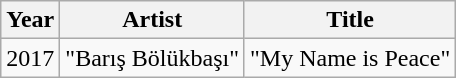<table class="wikitable sortable">
<tr>
<th scope="col">Year</th>
<th scope="col">Artist</th>
<th scope="col">Title</th>
</tr>
<tr>
<td>2017</td>
<td>"Barış Bölükbaşı"</td>
<td>"My Name is Peace"</td>
</tr>
</table>
